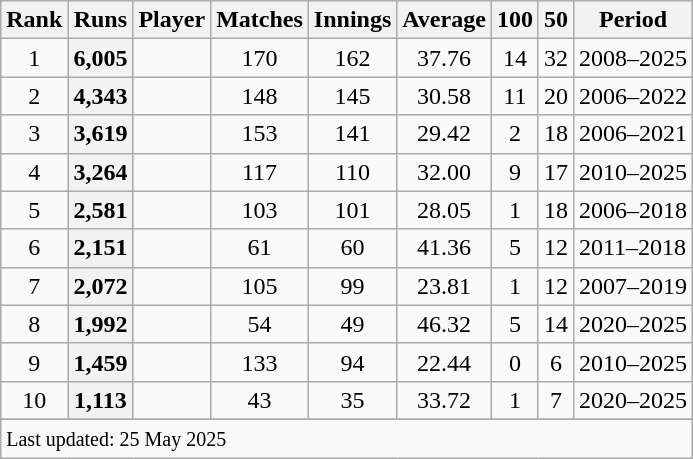<table class="wikitable plainrowheaders sortable">
<tr>
<th scope=col>Rank</th>
<th scope=col>Runs</th>
<th scope=col>Player</th>
<th scope=col>Matches</th>
<th scope=col>Innings</th>
<th scope=col>Average</th>
<th scope=col>100</th>
<th scope=col>50</th>
<th scope=col>Period</th>
</tr>
<tr>
<td align=center>1</td>
<th scope=row style="text-align:center;">6,005</th>
<td></td>
<td align=center>170</td>
<td align=center>162</td>
<td align=center>37.76</td>
<td align=center>14</td>
<td align=center>32</td>
<td>2008–2025</td>
</tr>
<tr>
<td align=center>2</td>
<th scope=row style=text-align:center;>4,343</th>
<td></td>
<td align=center>148</td>
<td align=center>145</td>
<td align=center>30.58</td>
<td align=center>11</td>
<td align=center>20</td>
<td>2006–2022</td>
</tr>
<tr>
<td align=center>3</td>
<th scope=row style=text-align:center;>3,619</th>
<td></td>
<td align=center>153</td>
<td align=center>141</td>
<td align=center>29.42</td>
<td align=center>2</td>
<td align="center">18</td>
<td>2006–2021</td>
</tr>
<tr>
<td align=center>4</td>
<th scope=row style=text-align:center;>3,264</th>
<td></td>
<td align=center>117</td>
<td align=center>110</td>
<td align=center>32.00</td>
<td align=center>9</td>
<td align=center>17</td>
<td>2010–2025</td>
</tr>
<tr>
<td align=center>5</td>
<th scope=row style=text-align:center;>2,581</th>
<td></td>
<td align=center>103</td>
<td align=center>101</td>
<td align=center>28.05</td>
<td align=center>1</td>
<td align=center>18</td>
<td>2006–2018</td>
</tr>
<tr>
<td align=center>6</td>
<th scope=row style=text-align:center;>2,151</th>
<td></td>
<td align=center>61</td>
<td align=center>60</td>
<td align=center>41.36</td>
<td align=center>5</td>
<td align=center>12</td>
<td>2011–2018</td>
</tr>
<tr>
<td align=center>7</td>
<th scope=row style=text-align:center;>2,072</th>
<td></td>
<td align=center>105</td>
<td align=center>99</td>
<td align=center>23.81</td>
<td align=center>1</td>
<td align=center>12</td>
<td>2007–2019</td>
</tr>
<tr>
<td align=center>8</td>
<th scope=row style=text-align:center;>1,992</th>
<td></td>
<td align=center>54</td>
<td align=center>49</td>
<td align=center>46.32</td>
<td align=center>5</td>
<td align=center>14</td>
<td>2020–2025</td>
</tr>
<tr>
<td align=center>9</td>
<th scope=row style=text-align:center;>1,459</th>
<td></td>
<td align=center>133</td>
<td align=center>94</td>
<td align=center>22.44</td>
<td align=center>0</td>
<td align=center>6</td>
<td>2010–2025</td>
</tr>
<tr>
<td align=center>10</td>
<th scope=row style=text-align:center;>1,113</th>
<td></td>
<td align=center>43</td>
<td align=center>35</td>
<td align=center>33.72</td>
<td align=center>1</td>
<td align=center>7</td>
<td>2020–2025</td>
</tr>
<tr>
</tr>
<tr class=sortbottom>
<td colspan=9><small>Last updated: 25 May 2025</small></td>
</tr>
</table>
